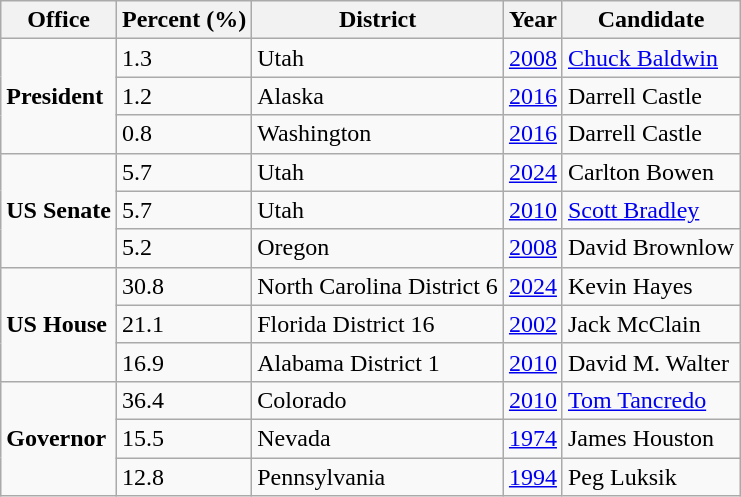<table class="wikitable">
<tr>
<th>Office</th>
<th>Percent (%)</th>
<th>District</th>
<th>Year</th>
<th>Candidate</th>
</tr>
<tr>
<td rowspan="3"><strong>President</strong></td>
<td>1.3</td>
<td>Utah</td>
<td><a href='#'>2008</a></td>
<td><a href='#'>Chuck Baldwin</a></td>
</tr>
<tr>
<td>1.2</td>
<td>Alaska</td>
<td><a href='#'>2016</a></td>
<td>Darrell Castle</td>
</tr>
<tr>
<td>0.8</td>
<td>Washington</td>
<td><a href='#'>2016</a></td>
<td>Darrell Castle</td>
</tr>
<tr>
<td rowspan="3"><strong>US Senate</strong></td>
<td>5.7</td>
<td>Utah</td>
<td><a href='#'>2024</a></td>
<td>Carlton Bowen</td>
</tr>
<tr>
<td>5.7</td>
<td>Utah</td>
<td><a href='#'>2010</a></td>
<td><a href='#'>Scott Bradley</a></td>
</tr>
<tr>
<td>5.2</td>
<td>Oregon</td>
<td><a href='#'>2008</a></td>
<td>David Brownlow</td>
</tr>
<tr>
<td rowspan="3"><strong>US House</strong></td>
<td>30.8</td>
<td>North Carolina District 6</td>
<td><a href='#'>2024</a></td>
<td>Kevin Hayes</td>
</tr>
<tr>
<td>21.1</td>
<td>Florida District 16</td>
<td><a href='#'>2002</a></td>
<td>Jack McClain</td>
</tr>
<tr>
<td>16.9</td>
<td>Alabama District 1</td>
<td><a href='#'>2010</a></td>
<td>David M. Walter</td>
</tr>
<tr>
<td rowspan="3"><strong>Governor</strong></td>
<td>36.4</td>
<td>Colorado</td>
<td><a href='#'>2010</a></td>
<td><a href='#'>Tom Tancredo</a></td>
</tr>
<tr>
<td>15.5</td>
<td>Nevada</td>
<td><a href='#'>1974</a></td>
<td>James Houston</td>
</tr>
<tr>
<td>12.8</td>
<td>Pennsylvania</td>
<td><a href='#'>1994</a></td>
<td>Peg Luksik</td>
</tr>
</table>
